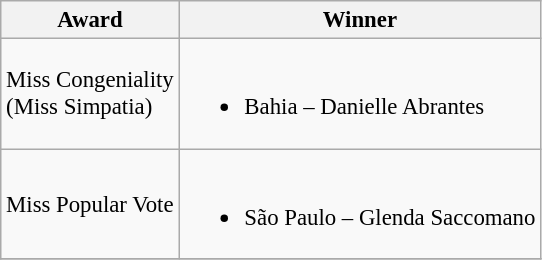<table class="wikitable sortable" style="font-size:95%;">
<tr>
<th>Award</th>
<th>Winner</th>
</tr>
<tr>
<td>Miss Congeniality<br>(Miss Simpatia)</td>
<td><br><ul><li>Bahia – Danielle Abrantes</li></ul></td>
</tr>
<tr>
<td>Miss Popular Vote</td>
<td><br><ul><li>São Paulo  – Glenda Saccomano</li></ul></td>
</tr>
<tr>
</tr>
</table>
